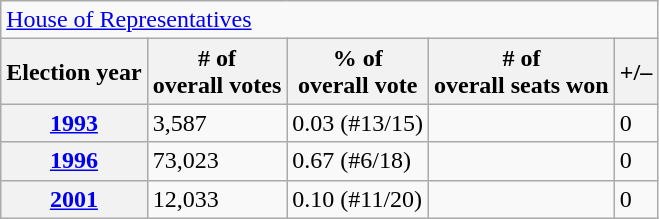<table class=wikitable>
<tr>
<td colspan=5><a href='#'>House of Representatives</a></td>
</tr>
<tr>
<th>Election year</th>
<th># of<br>overall votes</th>
<th>% of<br>overall vote</th>
<th># of<br>overall seats won</th>
<th>+/–</th>
</tr>
<tr>
<th><a href='#'>1993</a></th>
<td>3,587</td>
<td>0.03 (#13/15)</td>
<td></td>
<td> 0</td>
</tr>
<tr>
<th><a href='#'>1996</a></th>
<td>73,023</td>
<td>0.67 (#6/18)</td>
<td></td>
<td> 0</td>
</tr>
<tr>
<th><a href='#'>2001</a></th>
<td>12,033</td>
<td>0.10 (#11/20)</td>
<td></td>
<td> 0</td>
</tr>
</table>
